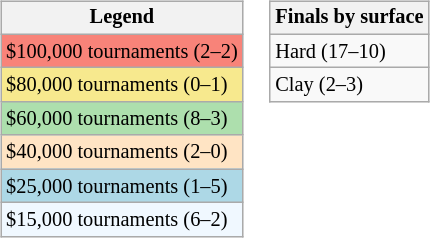<table>
<tr valign=top>
<td><br><table class=wikitable style="font-size:85%">
<tr>
<th>Legend</th>
</tr>
<tr style="background:#f88379;">
<td>$100,000 tournaments (2–2)</td>
</tr>
<tr style="background:#f7e98e;">
<td>$80,000 tournaments (0–1)</td>
</tr>
<tr style="background:#addfad;">
<td>$60,000 tournaments (8–3)</td>
</tr>
<tr style="background:#ffe4c4;">
<td>$40,000 tournaments (2–0)</td>
</tr>
<tr style="background:lightblue;">
<td>$25,000 tournaments (1–5)</td>
</tr>
<tr style="background:#f0f8ff;">
<td>$15,000 tournaments (6–2)</td>
</tr>
</table>
</td>
<td><br><table class="wikitable" style="font-size:85%">
<tr>
<th>Finals by surface</th>
</tr>
<tr>
<td>Hard (17–10)</td>
</tr>
<tr>
<td>Clay (2–3)</td>
</tr>
</table>
</td>
</tr>
</table>
